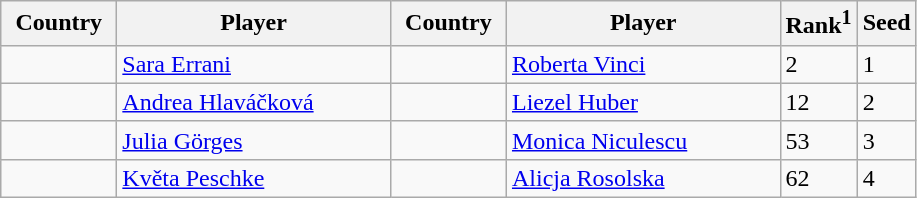<table class="sortable wikitable">
<tr>
<th width="70">Country</th>
<th width="175">Player</th>
<th width="70">Country</th>
<th width="175">Player</th>
<th>Rank<sup>1</sup></th>
<th>Seed</th>
</tr>
<tr>
<td></td>
<td><a href='#'>Sara Errani</a></td>
<td></td>
<td><a href='#'>Roberta Vinci</a></td>
<td>2</td>
<td>1</td>
</tr>
<tr>
<td></td>
<td><a href='#'>Andrea Hlaváčková</a></td>
<td></td>
<td><a href='#'>Liezel Huber</a></td>
<td>12</td>
<td>2</td>
</tr>
<tr>
<td></td>
<td><a href='#'>Julia Görges</a></td>
<td></td>
<td><a href='#'>Monica Niculescu</a></td>
<td>53</td>
<td>3</td>
</tr>
<tr>
<td></td>
<td><a href='#'>Květa Peschke</a></td>
<td></td>
<td><a href='#'>Alicja Rosolska</a></td>
<td>62</td>
<td>4</td>
</tr>
</table>
